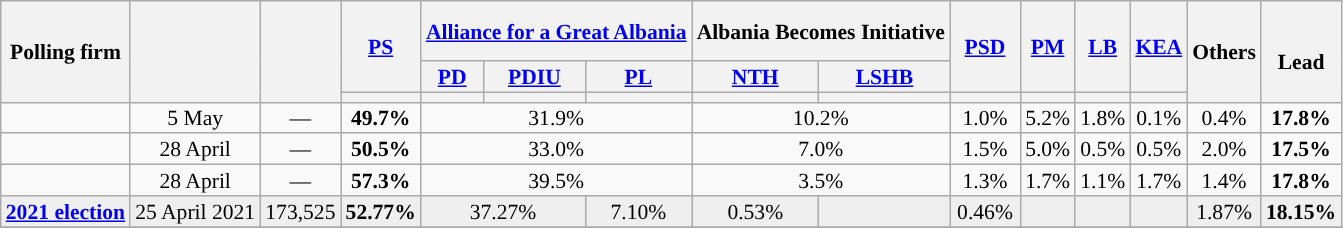<table class="wikitable sortable tpl-blanktablele" style="text-align:center;font-size:90%;line-height:14px;">
<tr style="height:40px;">
<th rowspan="3">Polling firm</th>
<th rowspan="3"></th>
<th rowspan="3"></th>
<th class="unsortable" style="width:40px;" rowspan=2><a href='#'>PS</a></th>
<th colspan=3><a href='#'>Alliance for a Great Albania</a></th>
<th colspan=2>Albania Becomes Initiative</th>
<th class="unsortable" style="width:40px;" rowspan=2><a href='#'>PSD</a></th>
<th rowspan="2" class="unsortable" style="width:30px;"><a href='#'>PM</a></th>
<th rowspan="2" class="unsortable" style="width:30px;"><a href='#'>LB</a></th>
<th class="unsortable" style="width:30px;"  rowspan=2><a href='#'>KEA</a></th>
<th class="unsortable" style="width:30px;"  rowspan=3>Others</th>
<th style="width:30px;" rowspan=3><br>Lead</th>
</tr>
<tr>
<th><a href='#'>PD</a></th>
<th><a href='#'>PDIU</a></th>
<th><a href='#'>PL</a></th>
<th><a href='#'>NTH</a></th>
<th><a href='#'>LSHB</a></th>
</tr>
<tr>
<th style="background:"></th>
<th style="background:"></th>
<th style="background:"></th>
<th style="background:"></th>
<th style="background:"></th>
<th style="background:"></th>
<th style="background:"></th>
<th style="background:"></th>
<th style="background:"></th>
<th style="background:"></th>
</tr>
<tr>
<td></td>
<td>5 May</td>
<td>—</td>
<td><strong>49.7%</strong><br> </td>
<td colspan="3">31.9%<br> </td>
<td colspan="2">10.2%<br> </td>
<td>1.0%<br> </td>
<td>5.2%<br> </td>
<td>1.8%<br> </td>
<td>0.1%<br> </td>
<td>0.4%</td>
<td style="background:"><strong>17.8%</strong></td>
</tr>
<tr>
<td></td>
<td>28 April</td>
<td>—</td>
<td><strong>50.5%</strong><br> </td>
<td colspan="3">33.0%<br> </td>
<td colspan="2">7.0%<br> </td>
<td>1.5%<br> </td>
<td>5.0%<br> </td>
<td>0.5%<br> </td>
<td>0.5%<br> </td>
<td>2.0%</td>
<td style="background:"><strong>17.5%</strong></td>
</tr>
<tr>
<td></td>
<td>28 April</td>
<td>—</td>
<td><strong>57.3%</strong></td>
<td colspan="3">39.5%</td>
<td colspan="2">3.5%</td>
<td>1.3%</td>
<td>1.7%</td>
<td>1.1%</td>
<td>1.7%</td>
<td>1.4%</td>
<td style="background:"><strong>17.8%</strong></td>
</tr>
<tr style="background:#EFEFEF">
<td><strong><a href='#'>2021 election</a></strong></td>
<td>25 April 2021</td>
<td>173,525</td>
<td><strong>52.77%</strong> <br> </td>
<td colspan="2">37.27%<br> </td>
<td>7.10%<br> </td>
<td>0.53%<br> </td>
<td></td>
<td>0.46%<br> </td>
<td></td>
<td></td>
<td></td>
<td>1.87%</td>
<td style="background:"><strong>18.15%</strong></td>
</tr>
<tr>
</tr>
</table>
